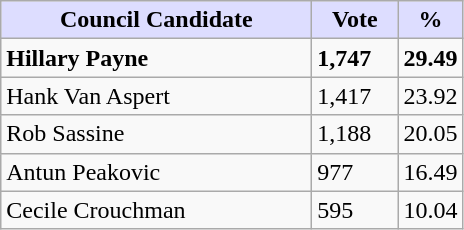<table class="wikitable sortable">
<tr>
<th style="background:#ddf; width:200px;">Council Candidate</th>
<th style="background:#ddf; width:50px;">Vote</th>
<th style="background:#ddf; width:30px;">%</th>
</tr>
<tr>
<td><strong>Hillary Payne</strong></td>
<td><strong>1,747</strong></td>
<td><strong>29.49</strong></td>
</tr>
<tr>
<td>Hank Van Aspert</td>
<td>1,417</td>
<td>23.92</td>
</tr>
<tr>
<td>Rob Sassine</td>
<td>1,188</td>
<td>20.05</td>
</tr>
<tr>
<td>Antun Peakovic</td>
<td>977</td>
<td>16.49</td>
</tr>
<tr>
<td>Cecile Crouchman</td>
<td>595</td>
<td>10.04</td>
</tr>
</table>
